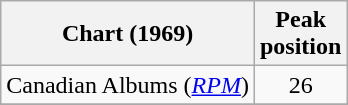<table class="wikitable sortable">
<tr>
<th>Chart (1969)</th>
<th>Peak<br>position</th>
</tr>
<tr>
<td align="left">Canadian Albums (<em><a href='#'>RPM</a></em>)</td>
<td align="center">26</td>
</tr>
<tr>
</tr>
<tr>
</tr>
</table>
